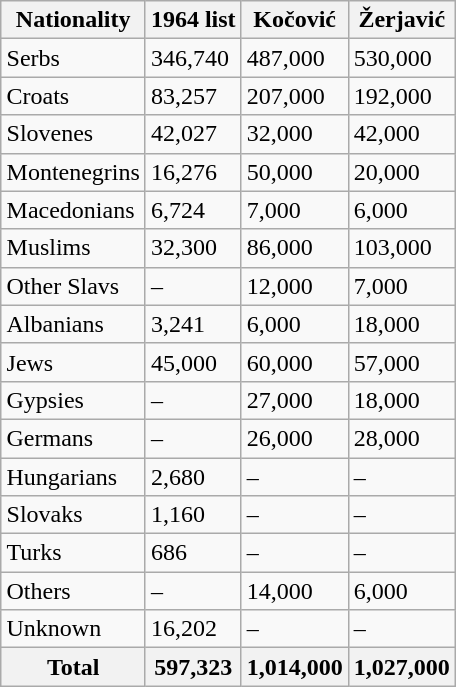<table class="wikitable" align="right">
<tr>
<th>Nationality</th>
<th>1964 list</th>
<th>Kočović</th>
<th>Žerjavić</th>
</tr>
<tr>
<td>Serbs</td>
<td>346,740</td>
<td>487,000</td>
<td>530,000</td>
</tr>
<tr>
<td>Croats</td>
<td>83,257</td>
<td>207,000</td>
<td>192,000</td>
</tr>
<tr>
<td>Slovenes</td>
<td>42,027</td>
<td>32,000</td>
<td>42,000</td>
</tr>
<tr>
<td>Montenegrins</td>
<td>16,276</td>
<td>50,000</td>
<td>20,000</td>
</tr>
<tr>
<td>Macedonians</td>
<td>6,724</td>
<td>7,000</td>
<td>6,000</td>
</tr>
<tr>
<td>Muslims</td>
<td>32,300</td>
<td>86,000</td>
<td>103,000</td>
</tr>
<tr>
<td>Other Slavs</td>
<td>–</td>
<td>12,000</td>
<td>7,000</td>
</tr>
<tr>
<td>Albanians</td>
<td>3,241</td>
<td>6,000</td>
<td>18,000</td>
</tr>
<tr>
<td>Jews</td>
<td>45,000</td>
<td>60,000</td>
<td>57,000</td>
</tr>
<tr>
<td>Gypsies</td>
<td>–</td>
<td>27,000</td>
<td>18,000</td>
</tr>
<tr>
<td>Germans</td>
<td>–</td>
<td>26,000</td>
<td>28,000</td>
</tr>
<tr>
<td>Hungarians</td>
<td>2,680</td>
<td>–</td>
<td>–</td>
</tr>
<tr>
<td>Slovaks</td>
<td>1,160</td>
<td>–</td>
<td>–</td>
</tr>
<tr>
<td>Turks</td>
<td>686</td>
<td>–</td>
<td>–</td>
</tr>
<tr>
<td>Others</td>
<td>–</td>
<td>14,000</td>
<td>6,000</td>
</tr>
<tr>
<td>Unknown</td>
<td>16,202</td>
<td>–</td>
<td>–</td>
</tr>
<tr>
<th>Total</th>
<th>597,323</th>
<th>1,014,000</th>
<th>1,027,000</th>
</tr>
</table>
